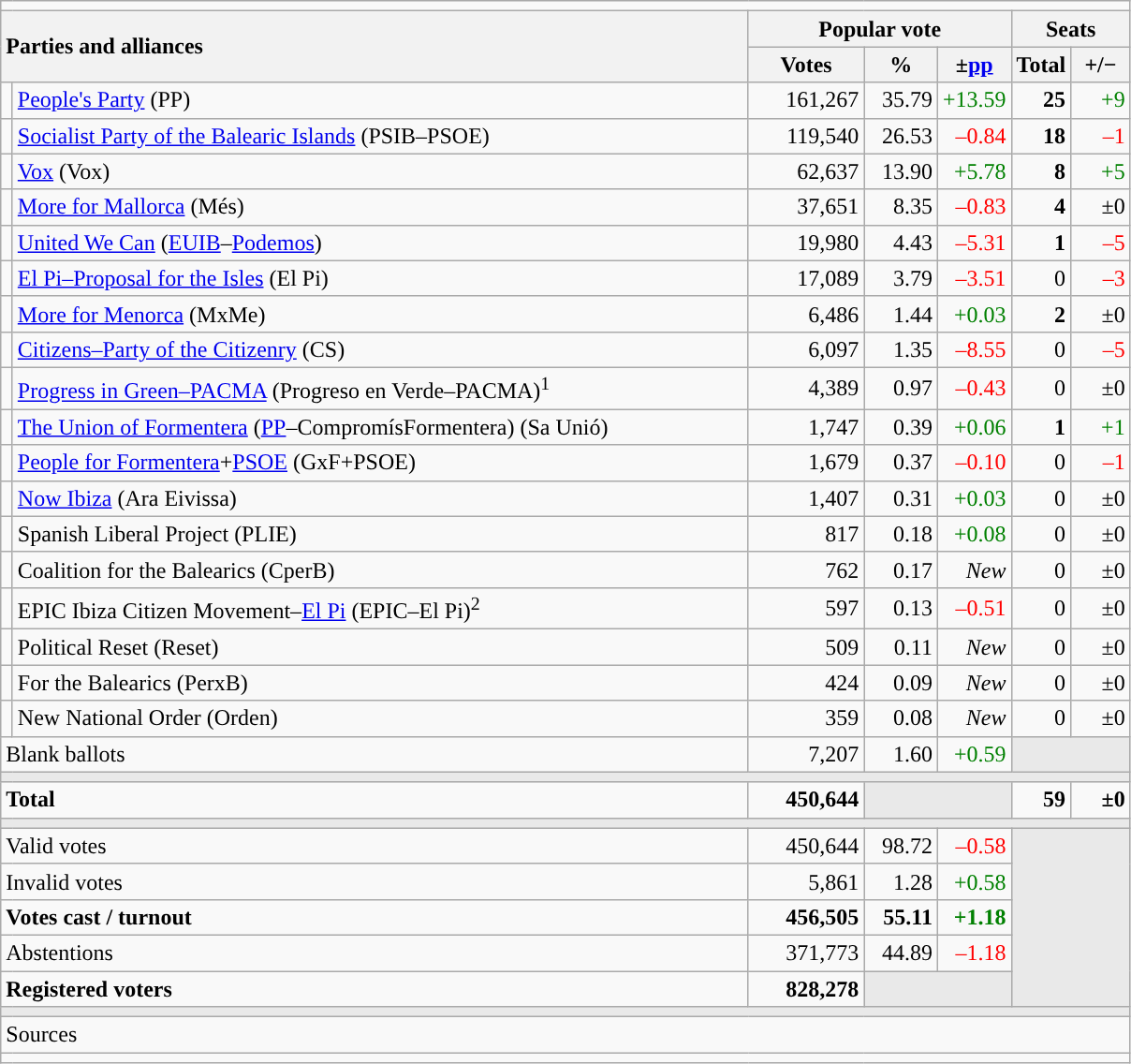<table class="wikitable" style="text-align:right;">
<tr>
<td colspan="7"></td>
</tr>
<tr>
<th style="text-align:left;" rowspan="2" colspan="2" width="525">Parties and alliances</th>
<th colspan="3">Popular vote</th>
<th colspan="2">Seats</th>
</tr>
<tr>
<th width="75">Votes</th>
<th width="45">%</th>
<th width="45">±<a href='#'>pp</a></th>
<th width="35">Total</th>
<th width="35">+/−</th>
</tr>
<tr>
<td width="1" style="color:inherit;background:"></td>
<td align="left"><a href='#'>People's Party</a> (PP)</td>
<td>161,267</td>
<td>35.79</td>
<td style="color:green;">+13.59</td>
<td><strong>25</strong></td>
<td style="color:green;">+9</td>
</tr>
<tr>
<td style="color:inherit;background:"></td>
<td align="left"><a href='#'>Socialist Party of the Balearic Islands</a> (PSIB–PSOE)</td>
<td>119,540</td>
<td>26.53</td>
<td style="color:red;">–0.84</td>
<td><strong>18</strong></td>
<td style="color:red;">–1</td>
</tr>
<tr>
<td style="color:inherit;background:"></td>
<td align="left"><a href='#'>Vox</a> (Vox)</td>
<td>62,637</td>
<td>13.90</td>
<td style="color:green;">+5.78</td>
<td><strong>8</strong></td>
<td style="color:green;">+5</td>
</tr>
<tr>
<td style="color:inherit;background:"></td>
<td align="left"><a href='#'>More for Mallorca</a> (Més)</td>
<td>37,651</td>
<td>8.35</td>
<td style="color:red;">–0.83</td>
<td><strong>4</strong></td>
<td>±0</td>
</tr>
<tr>
<td style="color:inherit;background:"></td>
<td align="left"><a href='#'>United We Can</a> (<a href='#'>EUIB</a>–<a href='#'>Podemos</a>)</td>
<td>19,980</td>
<td>4.43</td>
<td style="color:red;">–5.31</td>
<td><strong>1</strong></td>
<td style="color:red;">–5</td>
</tr>
<tr>
<td style="color:inherit;background:"></td>
<td align="left"><a href='#'>El Pi–Proposal for the Isles</a> (El Pi)</td>
<td>17,089</td>
<td>3.79</td>
<td style="color:red;">–3.51</td>
<td>0</td>
<td style="color:red;">–3</td>
</tr>
<tr>
<td style="color:inherit;background:"></td>
<td align="left"><a href='#'>More for Menorca</a> (MxMe)</td>
<td>6,486</td>
<td>1.44</td>
<td style="color:green;">+0.03</td>
<td><strong>2</strong></td>
<td>±0</td>
</tr>
<tr>
<td style="color:inherit;background:"></td>
<td align="left"><a href='#'>Citizens–Party of the Citizenry</a> (CS)</td>
<td>6,097</td>
<td>1.35</td>
<td style="color:red;">–8.55</td>
<td>0</td>
<td style="color:red;">–5</td>
</tr>
<tr>
<td style="color:inherit;background:"></td>
<td align="left"><a href='#'>Progress in Green–PACMA</a> (Progreso en Verde–PACMA)<sup>1</sup></td>
<td>4,389</td>
<td>0.97</td>
<td style="color:red;">–0.43</td>
<td>0</td>
<td>±0</td>
</tr>
<tr>
<td style="color:inherit;background:"></td>
<td align="left"><a href='#'>The Union of Formentera</a> (<a href='#'>PP</a>–CompromísFormentera) (Sa Unió)</td>
<td>1,747</td>
<td>0.39</td>
<td style="color:green;">+0.06</td>
<td><strong>1</strong></td>
<td style="color:green;">+1</td>
</tr>
<tr>
<td style="color:inherit;background:"></td>
<td align="left"><a href='#'>People for Formentera</a>+<a href='#'>PSOE</a> (GxF+PSOE)</td>
<td>1,679</td>
<td>0.37</td>
<td style="color:red;">–0.10</td>
<td>0</td>
<td style="color:red;">–1</td>
</tr>
<tr>
<td style="color:inherit;background:"></td>
<td align="left"><a href='#'>Now Ibiza</a> (Ara Eivissa)</td>
<td>1,407</td>
<td>0.31</td>
<td style="color:green;">+0.03</td>
<td>0</td>
<td>±0</td>
</tr>
<tr>
<td style="color:inherit;background:"></td>
<td align="left">Spanish Liberal Project (PLIE)</td>
<td>817</td>
<td>0.18</td>
<td style="color:green;">+0.08</td>
<td>0</td>
<td>±0</td>
</tr>
<tr>
<td style="color:inherit;background:"></td>
<td align="left">Coalition for the Balearics (CperB)</td>
<td>762</td>
<td>0.17</td>
<td><em>New</em></td>
<td>0</td>
<td>±0</td>
</tr>
<tr>
<td style="color:inherit;background:"></td>
<td align="left">EPIC Ibiza Citizen Movement–<a href='#'>El Pi</a> (EPIC–El Pi)<sup>2</sup></td>
<td>597</td>
<td>0.13</td>
<td style="color:red;">–0.51</td>
<td>0</td>
<td>±0</td>
</tr>
<tr>
<td style="color:inherit;background:"></td>
<td align="left">Political Reset (Reset)</td>
<td>509</td>
<td>0.11</td>
<td><em>New</em></td>
<td>0</td>
<td>±0</td>
</tr>
<tr>
<td style="color:inherit;background:"></td>
<td align="left">For the Balearics (PerxB)</td>
<td>424</td>
<td>0.09</td>
<td><em>New</em></td>
<td>0</td>
<td>±0</td>
</tr>
<tr>
<td style="color:inherit;background:"></td>
<td align="left">New National Order (Orden)</td>
<td>359</td>
<td>0.08</td>
<td><em>New</em></td>
<td>0</td>
<td>±0</td>
</tr>
<tr>
<td align="left" colspan="2">Blank ballots</td>
<td>7,207</td>
<td>1.60</td>
<td style="color:green;">+0.59</td>
<td bgcolor="#E9E9E9" colspan="2"></td>
</tr>
<tr>
<td colspan="7" bgcolor="#E9E9E9"></td>
</tr>
<tr style="font-weight:bold;">
<td align="left" colspan="2">Total</td>
<td>450,644</td>
<td bgcolor="#E9E9E9" colspan="2"></td>
<td>59</td>
<td>±0</td>
</tr>
<tr>
<td colspan="7" bgcolor="#E9E9E9"></td>
</tr>
<tr>
<td align="left" colspan="2">Valid votes</td>
<td>450,644</td>
<td>98.72</td>
<td style="color:red;">–0.58</td>
<td bgcolor="#E9E9E9" colspan="2" rowspan="5"></td>
</tr>
<tr>
<td align="left" colspan="2">Invalid votes</td>
<td>5,861</td>
<td>1.28</td>
<td style="color:green;">+0.58</td>
</tr>
<tr style="font-weight:bold;">
<td align="left" colspan="2">Votes cast / turnout</td>
<td>456,505</td>
<td>55.11</td>
<td style="color:green;">+1.18</td>
</tr>
<tr>
<td align="left" colspan="2">Abstentions</td>
<td>371,773</td>
<td>44.89</td>
<td style="color:red;">–1.18</td>
</tr>
<tr style="font-weight:bold;">
<td align="left" colspan="2">Registered voters</td>
<td>828,278</td>
<td bgcolor="#E9E9E9" colspan="2"></td>
</tr>
<tr>
<td colspan="7" bgcolor="#E9E9E9"></td>
</tr>
<tr>
<td align="left" colspan="7">Sources</td>
</tr>
<tr>
<td colspan="7" style="text-align:left; max-width:790px;"></td>
</tr>
</table>
